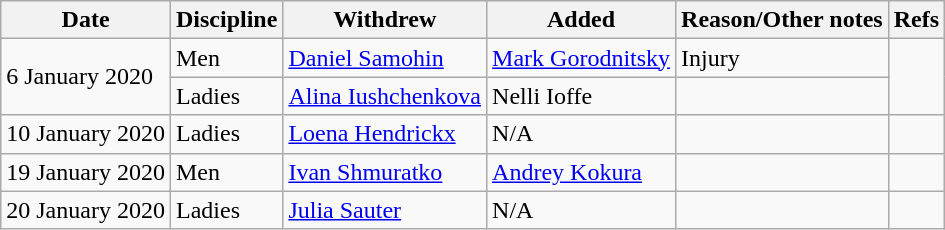<table class="wikitable">
<tr>
<th>Date</th>
<th>Discipline</th>
<th>Withdrew</th>
<th>Added</th>
<th>Reason/Other notes</th>
<th>Refs</th>
</tr>
<tr>
<td rowspan=2>6 January 2020</td>
<td>Men</td>
<td> <a href='#'>Daniel Samohin</a></td>
<td> <a href='#'>Mark Gorodnitsky</a></td>
<td>Injury</td>
<td rowspan=2></td>
</tr>
<tr>
<td>Ladies</td>
<td> <a href='#'>Alina Iushchenkova</a></td>
<td> Nelli Ioffe</td>
<td></td>
</tr>
<tr>
<td>10 January 2020</td>
<td>Ladies</td>
<td> <a href='#'>Loena Hendrickx</a></td>
<td>N/A</td>
<td></td>
<td></td>
</tr>
<tr>
<td>19 January 2020</td>
<td>Men</td>
<td> <a href='#'>Ivan Shmuratko</a></td>
<td> <a href='#'>Andrey Kokura</a></td>
<td></td>
<td></td>
</tr>
<tr>
<td>20 January 2020</td>
<td>Ladies</td>
<td> <a href='#'>Julia Sauter</a></td>
<td>N/A</td>
<td></td>
<td></td>
</tr>
</table>
